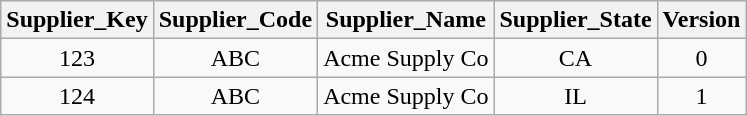<table class="wikitable" style="text-align:center">
<tr>
<th>Supplier_Key</th>
<th>Supplier_Code</th>
<th>Supplier_Name</th>
<th>Supplier_State</th>
<th>Version</th>
</tr>
<tr>
<td>123</td>
<td>ABC</td>
<td>Acme Supply Co</td>
<td>CA</td>
<td>0</td>
</tr>
<tr>
<td>124</td>
<td>ABC</td>
<td>Acme Supply Co</td>
<td>IL</td>
<td>1</td>
</tr>
</table>
